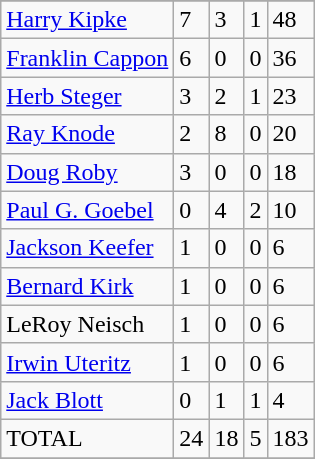<table class="wikitable">
<tr>
</tr>
<tr>
<td><a href='#'>Harry Kipke</a></td>
<td>7</td>
<td>3</td>
<td>1</td>
<td>48</td>
</tr>
<tr>
<td><a href='#'>Franklin Cappon</a></td>
<td>6</td>
<td>0</td>
<td>0</td>
<td>36</td>
</tr>
<tr>
<td><a href='#'>Herb Steger</a></td>
<td>3</td>
<td>2</td>
<td>1</td>
<td>23</td>
</tr>
<tr>
<td><a href='#'>Ray Knode</a></td>
<td>2</td>
<td>8</td>
<td>0</td>
<td>20</td>
</tr>
<tr>
<td><a href='#'>Doug Roby</a></td>
<td>3</td>
<td>0</td>
<td>0</td>
<td>18</td>
</tr>
<tr>
<td><a href='#'>Paul G. Goebel</a></td>
<td>0</td>
<td>4</td>
<td>2</td>
<td>10</td>
</tr>
<tr>
<td><a href='#'>Jackson Keefer</a></td>
<td>1</td>
<td>0</td>
<td>0</td>
<td>6</td>
</tr>
<tr>
<td><a href='#'>Bernard Kirk</a></td>
<td>1</td>
<td>0</td>
<td>0</td>
<td>6</td>
</tr>
<tr>
<td>LeRoy Neisch</td>
<td>1</td>
<td>0</td>
<td>0</td>
<td>6</td>
</tr>
<tr>
<td><a href='#'>Irwin Uteritz</a></td>
<td>1</td>
<td>0</td>
<td>0</td>
<td>6</td>
</tr>
<tr>
<td><a href='#'>Jack Blott</a></td>
<td>0</td>
<td>1</td>
<td>1</td>
<td>4</td>
</tr>
<tr>
<td>TOTAL</td>
<td>24</td>
<td>18</td>
<td>5</td>
<td>183</td>
</tr>
<tr>
</tr>
</table>
